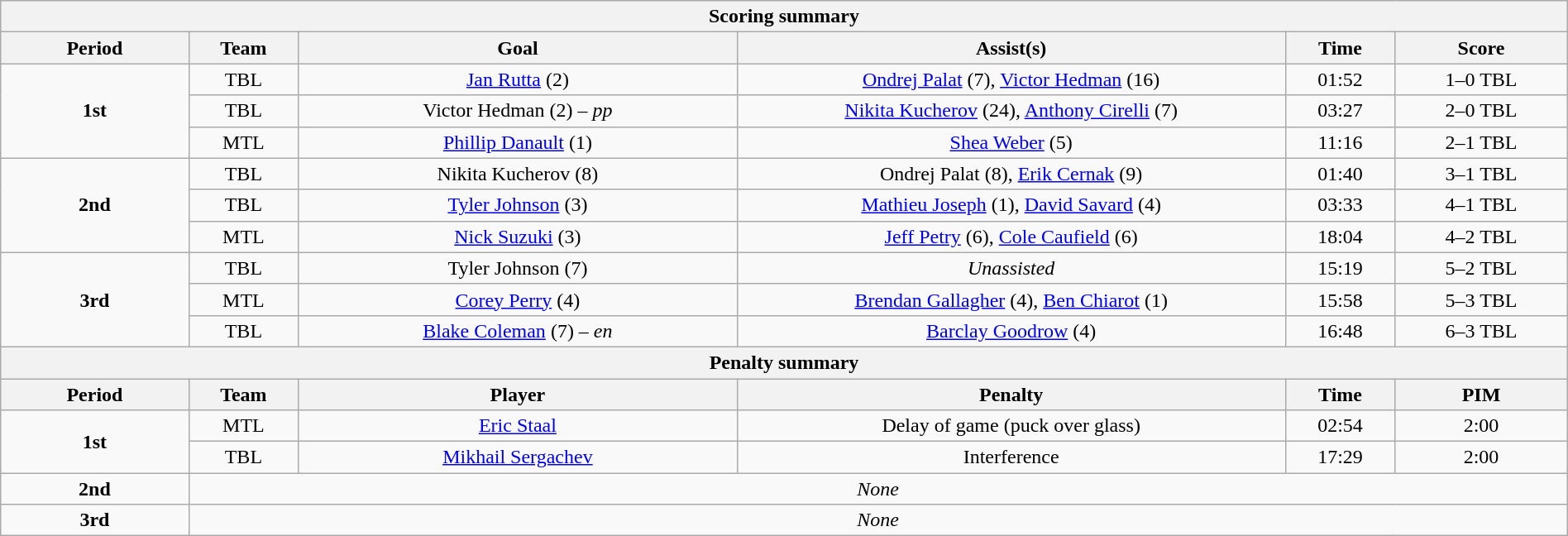<table class="wikitable" style="text-align:center; width:100%;">
<tr>
<th colspan="6">Scoring summary</th>
</tr>
<tr>
<th style="width:12%;">Period</th>
<th style="width:7%;">Team</th>
<th style="width:28%;">Goal</th>
<th style="width:35%;">Assist(s)</th>
<th style="width:7%;">Time</th>
<th style="width:11%;">Score</th>
</tr>
<tr>
<td rowspan="3"><strong>1st</strong></td>
<td>TBL</td>
<td><a href='#'>Jan Rutta</a> (2)</td>
<td><a href='#'>Ondrej Palat</a> (7), <a href='#'>Victor Hedman</a> (16)</td>
<td>01:52</td>
<td>1–0 TBL</td>
</tr>
<tr>
<td>TBL</td>
<td>Victor Hedman (2) – <em>pp</em></td>
<td><a href='#'>Nikita Kucherov</a> (24), <a href='#'>Anthony Cirelli</a> (7)</td>
<td>03:27</td>
<td>2–0 TBL</td>
</tr>
<tr>
<td>MTL</td>
<td><a href='#'>Phillip Danault</a> (1)</td>
<td><a href='#'>Shea Weber</a> (5)</td>
<td>11:16</td>
<td>2–1 TBL</td>
</tr>
<tr>
<td rowspan="3"><strong>2nd</strong></td>
<td>TBL</td>
<td>Nikita Kucherov (8)</td>
<td>Ondrej Palat (8), <a href='#'>Erik Cernak</a> (9)</td>
<td>01:40</td>
<td>3–1 TBL</td>
</tr>
<tr>
<td>TBL</td>
<td><a href='#'>Tyler Johnson</a> (3)</td>
<td><a href='#'>Mathieu Joseph</a> (1), <a href='#'>David Savard</a> (4)</td>
<td>03:33</td>
<td>4–1 TBL</td>
</tr>
<tr>
<td>MTL</td>
<td><a href='#'>Nick Suzuki</a> (3)</td>
<td><a href='#'>Jeff Petry</a> (6), <a href='#'>Cole Caufield</a> (6)</td>
<td>18:04</td>
<td>4–2 TBL</td>
</tr>
<tr>
<td rowspan="3"><strong>3rd</strong></td>
<td>TBL</td>
<td>Tyler Johnson (7)</td>
<td><em>Unassisted</em></td>
<td>15:19</td>
<td>5–2 TBL</td>
</tr>
<tr>
<td>MTL</td>
<td><a href='#'>Corey Perry</a> (4)</td>
<td><a href='#'>Brendan Gallagher</a> (4), <a href='#'>Ben Chiarot</a> (1)</td>
<td>15:58</td>
<td>5–3 TBL</td>
</tr>
<tr>
<td>TBL</td>
<td><a href='#'>Blake Coleman</a> (7) – <em>en</em></td>
<td><a href='#'>Barclay Goodrow</a> (4)</td>
<td>16:48</td>
<td>6–3 TBL</td>
</tr>
<tr>
<th colspan="6">Penalty summary</th>
</tr>
<tr>
<th style="width:12%;">Period</th>
<th style="width:7%;">Team</th>
<th style="width:28%;">Player</th>
<th style="width:35%;">Penalty</th>
<th style="width:7%;">Time</th>
<th style="width:11%;">PIM</th>
</tr>
<tr>
<td rowspan="2"><strong>1st</strong></td>
<td>MTL</td>
<td><a href='#'>Eric Staal</a></td>
<td>Delay of game (puck over glass)</td>
<td>02:54</td>
<td>2:00</td>
</tr>
<tr>
<td>TBL</td>
<td><a href='#'>Mikhail Sergachev</a></td>
<td>Interference</td>
<td>17:29</td>
<td>2:00</td>
</tr>
<tr>
<td><strong>2nd</strong></td>
<td colspan="5"><em>None</em></td>
</tr>
<tr>
<td><strong>3rd</strong></td>
<td colspan="5"><em>None</em></td>
</tr>
</table>
